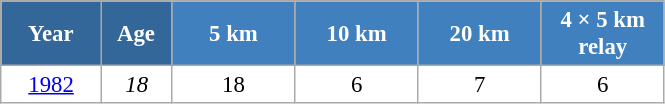<table class="wikitable" style="font-size:95%; text-align:center; border:grey solid 1px; border-collapse:collapse; background:#ffffff;">
<tr>
<th style="background-color:#369; color:white; width:60px;"> Year </th>
<th style="background-color:#369; color:white; width:40px;"> Age </th>
<th style="background-color:#4180be; color:white; width:75px;"> 5 km </th>
<th style="background-color:#4180be; color:white; width:75px;"> 10 km </th>
<th style="background-color:#4180be; color:white; width:75px;"> 20 km </th>
<th style="background-color:#4180be; color:white; width:75px;"> 4 × 5 km <br> relay </th>
</tr>
<tr>
<td><a href='#'>1982</a></td>
<td><em>18</em></td>
<td>18</td>
<td>6</td>
<td>7</td>
<td>6</td>
</tr>
</table>
